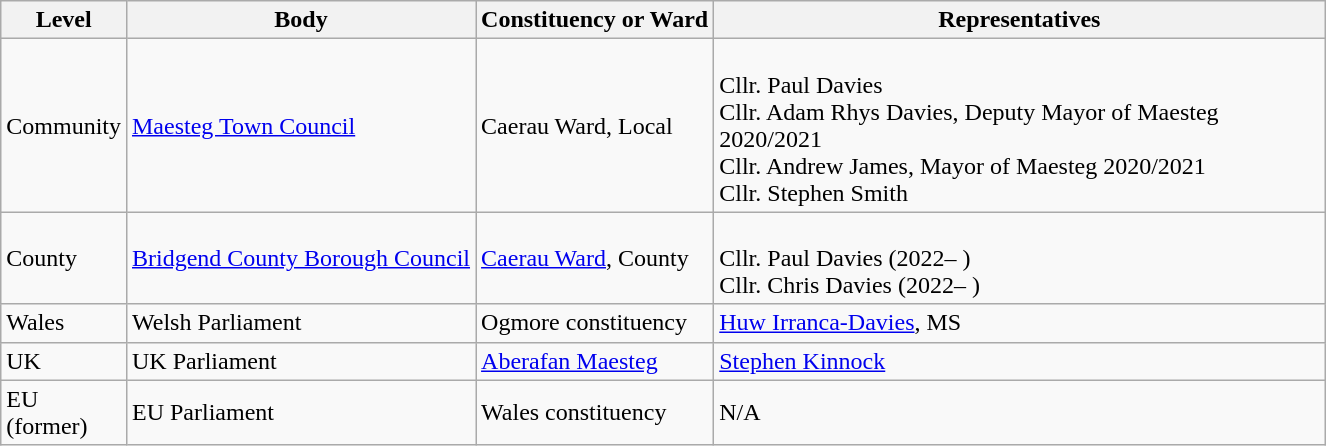<table class="wikitable">
<tr>
<th>Level</th>
<th>Body</th>
<th>Constituency or Ward</th>
<th width=400pt>Representatives</th>
</tr>
<tr>
<td>Community</td>
<td><a href='#'>Maesteg Town Council</a></td>
<td>Caerau Ward, Local</td>
<td><br>Cllr. Paul Davies<br>
Cllr. Adam Rhys Davies, Deputy Mayor of Maesteg 2020/2021<br>
Cllr. Andrew James, Mayor of Maesteg 2020/2021<br>
Cllr. Stephen Smith</td>
</tr>
<tr>
<td>County</td>
<td><a href='#'>Bridgend County Borough Council</a></td>
<td><a href='#'>Caerau Ward</a>, County</td>
<td><br>Cllr. Paul Davies (2022– )<br>
Cllr. Chris Davies (2022– )</td>
</tr>
<tr>
<td>Wales</td>
<td>Welsh Parliament</td>
<td>Ogmore constituency</td>
<td><a href='#'>Huw Irranca-Davies</a>, MS</td>
</tr>
<tr>
<td>UK</td>
<td>UK Parliament</td>
<td><a href='#'>Aberafan Maesteg</a></td>
<td><a href='#'>Stephen Kinnock</a></td>
</tr>
<tr>
<td>EU<br>(former)</td>
<td>EU Parliament</td>
<td>Wales constituency</td>
<td>N/A</td>
</tr>
</table>
